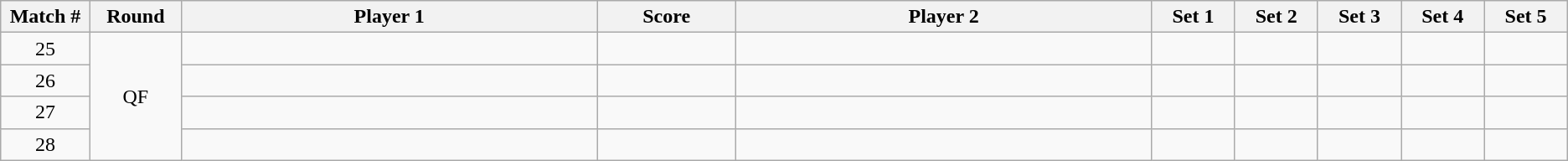<table class="wikitable">
<tr>
<th width="2%">Match #</th>
<th width="2%">Round</th>
<th width="15%">Player 1</th>
<th width="5%">Score</th>
<th width="15%">Player 2</th>
<th width="3%">Set 1</th>
<th width="3%">Set 2</th>
<th width="3%">Set 3</th>
<th width="3%">Set 4</th>
<th width="3%">Set 5</th>
</tr>
<tr style=text-align:center;>
<td>25</td>
<td rowspan=4>QF</td>
<td></td>
<td></td>
<td></td>
<td></td>
<td></td>
<td></td>
<td></td>
<td></td>
</tr>
<tr style=text-align:center;>
<td>26</td>
<td></td>
<td></td>
<td></td>
<td></td>
<td></td>
<td></td>
<td></td>
<td></td>
</tr>
<tr style=text-align:center;>
<td>27</td>
<td></td>
<td></td>
<td></td>
<td></td>
<td></td>
<td></td>
<td></td>
<td></td>
</tr>
<tr style=text-align:center;>
<td>28</td>
<td></td>
<td></td>
<td></td>
<td></td>
<td></td>
<td></td>
<td></td>
<td></td>
</tr>
</table>
